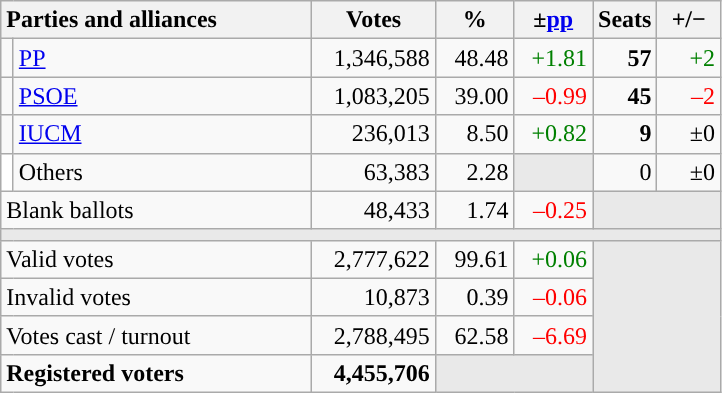<table class="wikitable" style="text-align:right;">
<tr>
<th style="text-align:left;" colspan="2" width="200">Parties and alliances</th>
<th width="75">Votes</th>
<th width="45">%</th>
<th width="45">±<a href='#'>pp</a></th>
<th width="35">Seats</th>
<th width="35">+/−</th>
</tr>
<tr>
<td width="1" style="color:inherit;background:"></td>
<td align="left"><a href='#'>PP</a></td>
<td>1,346,588</td>
<td>48.48</td>
<td style="color:green;">+1.81</td>
<td><strong>57</strong></td>
<td style="color:green;">+2</td>
</tr>
<tr>
<td style="color:inherit;background:"></td>
<td align="left"><a href='#'>PSOE</a></td>
<td>1,083,205</td>
<td>39.00</td>
<td style="color:red;">–0.99</td>
<td><strong>45</strong></td>
<td style="color:red;">–2</td>
</tr>
<tr>
<td style="color:inherit;background:"></td>
<td align="left"><a href='#'>IUCM</a></td>
<td>236,013</td>
<td>8.50</td>
<td style="color:green;">+0.82</td>
<td><strong>9</strong></td>
<td>±0</td>
</tr>
<tr>
<td bgcolor="white"></td>
<td align="left">Others</td>
<td>63,383</td>
<td>2.28</td>
<td bgcolor="#E9E9E9"></td>
<td>0</td>
<td>±0</td>
</tr>
<tr>
<td align="left" colspan="2">Blank ballots</td>
<td>48,433</td>
<td>1.74</td>
<td style="color:red;">–0.25</td>
<td bgcolor="#E9E9E9" colspan="2"></td>
</tr>
<tr>
<td colspan="7" bgcolor="#E9E9E9"></td>
</tr>
<tr>
<td align="left" colspan="2">Valid votes</td>
<td>2,777,622</td>
<td>99.61</td>
<td style="color:green;">+0.06</td>
<td bgcolor="#E9E9E9" colspan="2" rowspan="4"></td>
</tr>
<tr>
<td align="left" colspan="2">Invalid votes</td>
<td>10,873</td>
<td>0.39</td>
<td style="color:red;">–0.06</td>
</tr>
<tr>
<td align="left" colspan="2">Votes cast / turnout</td>
<td>2,788,495</td>
<td>62.58</td>
<td style="color:red;">–6.69</td>
</tr>
<tr style="font-weight:bold;">
<td align="left" colspan="2">Registered voters</td>
<td>4,455,706</td>
<td bgcolor="#E9E9E9" colspan="2"></td>
</tr>
</table>
